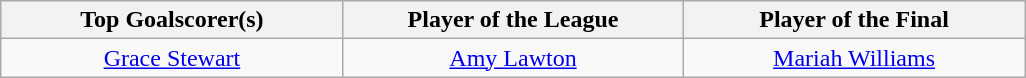<table class=wikitable style="margin:auto; text-align:center">
<tr>
<th style="width: 220px;">Top Goalscorer(s)</th>
<th style="width: 220px;">Player of the League</th>
<th style="width: 220px;">Player of the Final</th>
</tr>
<tr>
<td> <a href='#'>Grace Stewart</a></td>
<td> <a href='#'>Amy Lawton</a></td>
<td> <a href='#'>Mariah Williams</a></td>
</tr>
</table>
